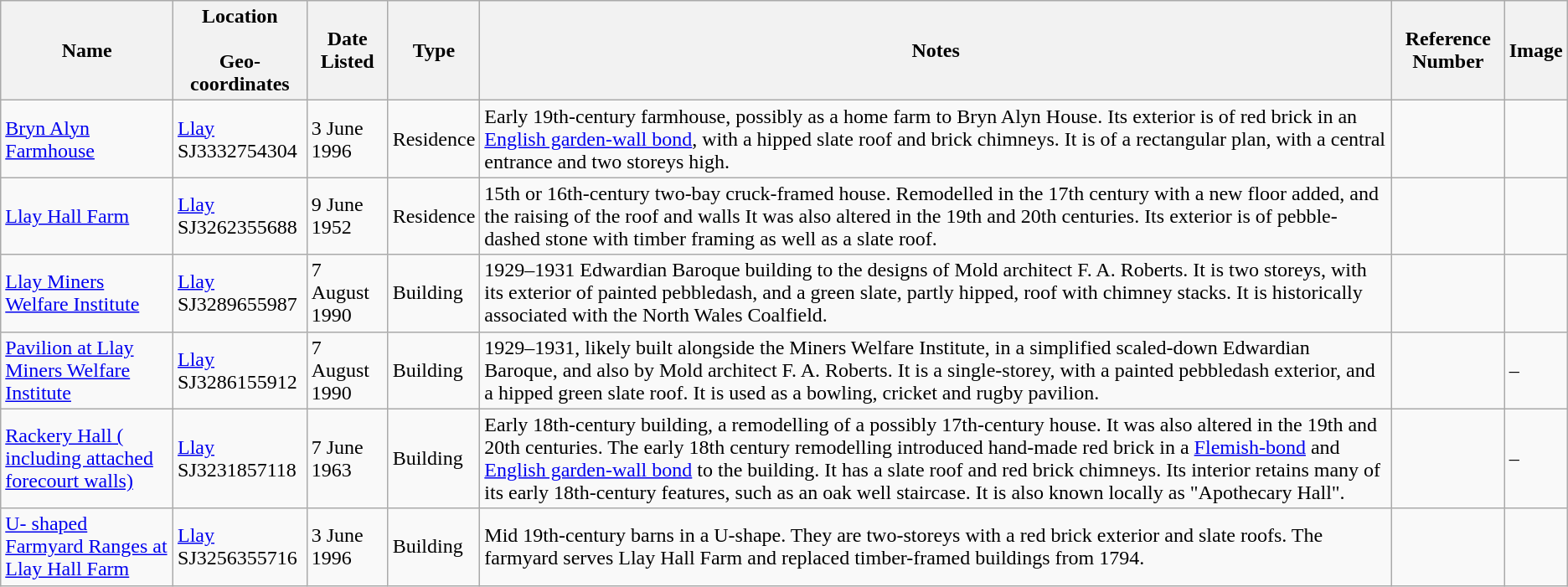<table class="wikitable sortable">
<tr>
<th>Name</th>
<th>Location<br><br>Geo-coordinates</th>
<th>Date Listed</th>
<th>Type</th>
<th>Notes</th>
<th>Reference Number</th>
<th>Image</th>
</tr>
<tr>
<td><a href='#'>Bryn Alyn Farmhouse</a></td>
<td><a href='#'>Llay</a><br>SJ3332754304<br></td>
<td>3 June 1996</td>
<td>Residence</td>
<td>Early 19th-century farmhouse, possibly as a home farm to Bryn Alyn House. Its exterior is of red brick in an <a href='#'>English garden-wall bond</a>, with a hipped slate roof and brick chimneys. It is of a rectangular plan, with a central entrance and two storeys high.</td>
<td></td>
<td></td>
</tr>
<tr>
<td><a href='#'>Llay Hall Farm</a></td>
<td><a href='#'>Llay</a><br>SJ3262355688<br></td>
<td>9 June 1952</td>
<td>Residence</td>
<td>15th or 16th-century two-bay cruck-framed house. Remodelled in the 17th century with a new floor added, and the raising of the roof and walls It was also altered in the 19th and 20th centuries. Its exterior is of pebble-dashed stone with timber framing as well as a slate roof.</td>
<td></td>
<td></td>
</tr>
<tr>
<td><a href='#'>Llay Miners Welfare Institute</a></td>
<td><a href='#'>Llay</a><br>SJ3289655987<br></td>
<td>7 August 1990</td>
<td>Building</td>
<td>1929–1931 Edwardian Baroque building to the designs of Mold architect F. A. Roberts. It is two storeys, with its exterior of painted pebbledash, and a green slate, partly hipped, roof with chimney stacks. It is historically associated with the North Wales Coalfield.</td>
<td></td>
<td></td>
</tr>
<tr>
<td><a href='#'>Pavilion at Llay Miners Welfare Institute</a></td>
<td><a href='#'>Llay</a><br>SJ3286155912<br></td>
<td>7 August 1990</td>
<td>Building</td>
<td>1929–1931, likely built alongside the Miners Welfare Institute, in a simplified scaled-down Edwardian Baroque, and also by Mold architect F. A. Roberts. It is a single-storey, with a painted pebbledash exterior, and a hipped green slate roof. It is used as a bowling, cricket and rugby pavilion.</td>
<td></td>
<td>–</td>
</tr>
<tr>
<td><a href='#'>Rackery Hall ( including attached forecourt walls)</a></td>
<td><a href='#'>Llay</a><br>SJ3231857118<br></td>
<td>7 June 1963</td>
<td>Building</td>
<td>Early 18th-century building, a remodelling of a possibly 17th-century house. It was also altered in the 19th and 20th centuries. The early 18th century remodelling introduced hand-made red brick in a <a href='#'>Flemish-bond</a> and <a href='#'>English garden-wall bond</a> to the building. It has a slate roof and red brick chimneys. Its interior retains many of its early 18th-century features, such as an oak well staircase. It is also known locally as "Apothecary Hall".</td>
<td></td>
<td>–</td>
</tr>
<tr>
<td><a href='#'>U- shaped Farmyard Ranges at Llay Hall Farm</a></td>
<td><a href='#'>Llay</a><br>SJ3256355716<br></td>
<td>3 June 1996</td>
<td>Building</td>
<td>Mid 19th-century barns in a U-shape. They are two-storeys with a red brick exterior and slate roofs. The farmyard serves Llay Hall Farm and replaced timber-framed buildings from 1794.</td>
<td></td>
<td></td>
</tr>
</table>
